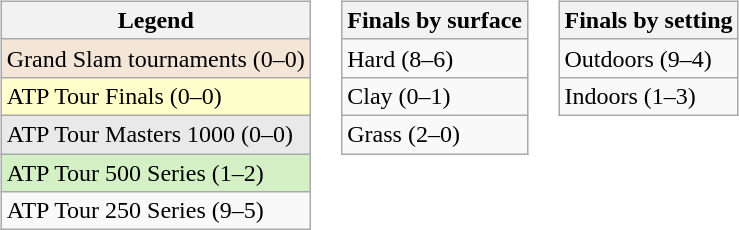<table>
<tr valign="top">
<td><br><table class="wikitable">
<tr>
<th>Legend</th>
</tr>
<tr style="background:#f3e6d7;">
<td>Grand Slam tournaments (0–0)</td>
</tr>
<tr style="background:#ffc;">
<td>ATP Tour Finals (0–0)</td>
</tr>
<tr style="background:#e9e9e9;">
<td>ATP Tour Masters 1000 (0–0)</td>
</tr>
<tr style="background:#d4f1c5;">
<td>ATP Tour 500 Series (1–2)</td>
</tr>
<tr>
<td>ATP Tour 250 Series (9–5)</td>
</tr>
</table>
</td>
<td><br><table class="wikitable">
<tr>
<th>Finals by surface</th>
</tr>
<tr>
<td>Hard (8–6)</td>
</tr>
<tr>
<td>Clay (0–1)</td>
</tr>
<tr>
<td>Grass (2–0)</td>
</tr>
</table>
</td>
<td><br><table class="wikitable">
<tr>
<th>Finals by setting</th>
</tr>
<tr>
<td>Outdoors (9–4)</td>
</tr>
<tr>
<td>Indoors (1–3)</td>
</tr>
</table>
</td>
</tr>
</table>
